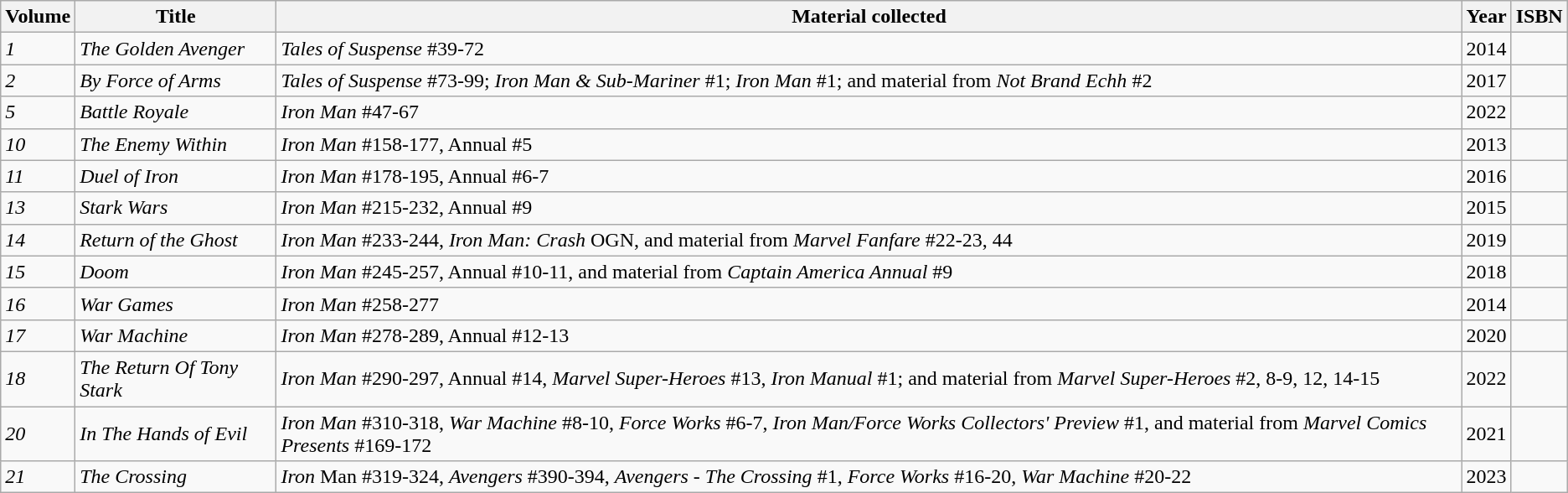<table class="wikitable sortable">
<tr>
<th>Volume</th>
<th>Title</th>
<th>Material collected</th>
<th>Year</th>
<th>ISBN</th>
</tr>
<tr>
<td><em>1</em></td>
<td><em>The Golden Avenger</em></td>
<td><em>Tales of Suspense</em> #39-72</td>
<td>2014</td>
<td></td>
</tr>
<tr>
<td><em>2</em></td>
<td><em>By Force of Arms</em></td>
<td><em>Tales of Suspense</em> #73-99; <em>Iron Man & Sub-Mariner</em> #1; <em>Iron Man</em> #1; and material from <em>Not Brand Echh</em> #2</td>
<td>2017</td>
<td></td>
</tr>
<tr>
<td><em>5</em></td>
<td><em>Battle Royale</em></td>
<td><em>Iron Man</em> #47-67</td>
<td>2022</td>
<td></td>
</tr>
<tr>
<td><em>10</em></td>
<td><em>The Enemy Within</em></td>
<td><em>Iron Man</em> #158-177, Annual #5</td>
<td>2013</td>
<td></td>
</tr>
<tr>
<td><em>11</em></td>
<td><em>Duel of Iron</em></td>
<td><em>Iron Man</em> #178-195, Annual #6-7</td>
<td>2016</td>
<td></td>
</tr>
<tr>
<td><em>13</em></td>
<td><em>Stark Wars</em></td>
<td><em>Iron Man</em> #215-232, Annual #9</td>
<td>2015</td>
<td></td>
</tr>
<tr>
<td><em>14</em></td>
<td><em>Return of the Ghost</em></td>
<td><em>Iron Man</em> #233-244, <em>Iron Man: Crash</em> OGN, and material from <em>Marvel Fanfare</em> #22-23, 44</td>
<td>2019</td>
<td></td>
</tr>
<tr>
<td><em>15</em></td>
<td><em>Doom</em></td>
<td><em>Iron Man</em> #245-257, Annual #10-11, and material from <em>Captain America Annual</em> #9</td>
<td>2018</td>
<td></td>
</tr>
<tr>
<td><em>16</em></td>
<td><em>War Games</em></td>
<td><em>Iron Man</em> #258-277</td>
<td>2014</td>
<td></td>
</tr>
<tr>
<td><em>17</em></td>
<td><em>War Machine</em></td>
<td><em>Iron Man</em> #278-289, Annual #12-13</td>
<td>2020</td>
<td></td>
</tr>
<tr>
<td><em>18</em></td>
<td><em>The Return Of Tony Stark</em></td>
<td><em>Iron Man</em> #290-297, Annual #14, <em>Marvel Super-Heroes</em> #13, <em>Iron Manual</em> #1; and material from <em>Marvel Super-Heroes</em> #2, 8-9, 12, 14-15</td>
<td>2022</td>
<td></td>
</tr>
<tr>
<td><em>20</em></td>
<td><em>In The Hands of Evil</em></td>
<td><em>Iron Man</em> #310-318, <em>War Machine</em> #8-10, <em>Force Works</em> #6-7, <em>Iron Man/Force Works Collectors' Preview</em> #1, and material from <em>Marvel Comics Presents</em> #169-172</td>
<td>2021</td>
<td></td>
</tr>
<tr>
<td><em>21</em></td>
<td><em>The Crossing</em></td>
<td><em>Iron</em> Man #319-324, <em>Avengers</em> #390-394, <em>Avengers - The Crossing</em> #1, <em>Force Works</em> #16-20, <em>War Machine</em> #20-22</td>
<td>2023</td>
<td></td>
</tr>
</table>
